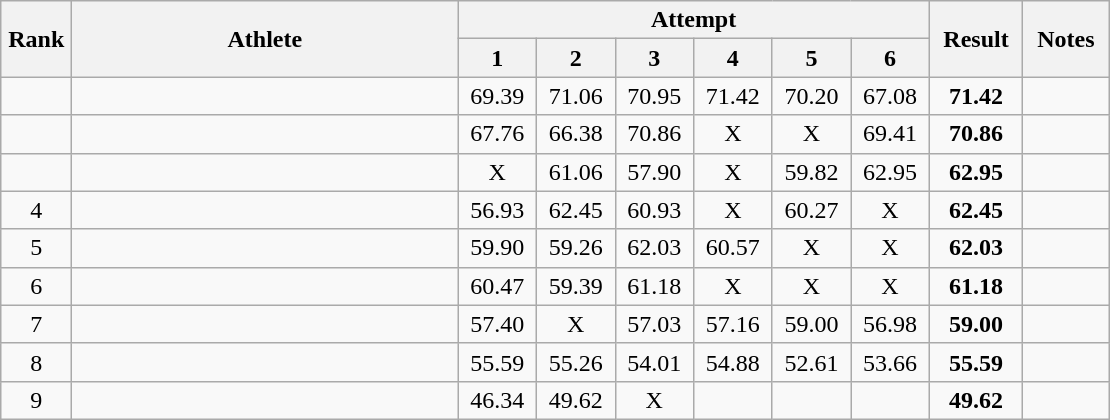<table class="wikitable" style="text-align:center">
<tr>
<th rowspan=2 width=40>Rank</th>
<th rowspan=2 width=250>Athlete</th>
<th colspan=6>Attempt</th>
<th rowspan=2 width=55>Result</th>
<th rowspan=2 width=50>Notes</th>
</tr>
<tr>
<th width=45>1</th>
<th width=45>2</th>
<th width=45>3</th>
<th width=45>4</th>
<th width=45>5</th>
<th width=45>6</th>
</tr>
<tr>
<td></td>
<td align=left></td>
<td>69.39</td>
<td>71.06</td>
<td>70.95</td>
<td>71.42</td>
<td>70.20</td>
<td>67.08</td>
<td><strong>71.42</strong></td>
<td></td>
</tr>
<tr>
<td></td>
<td align=left></td>
<td>67.76</td>
<td>66.38</td>
<td>70.86</td>
<td>X</td>
<td>X</td>
<td>69.41</td>
<td><strong>70.86</strong></td>
<td></td>
</tr>
<tr>
<td></td>
<td align=left></td>
<td>X</td>
<td>61.06</td>
<td>57.90</td>
<td>X</td>
<td>59.82</td>
<td>62.95</td>
<td><strong>62.95</strong></td>
<td></td>
</tr>
<tr>
<td>4</td>
<td align=left></td>
<td>56.93</td>
<td>62.45</td>
<td>60.93</td>
<td>X</td>
<td>60.27</td>
<td>X</td>
<td><strong>62.45</strong></td>
<td></td>
</tr>
<tr>
<td>5</td>
<td align=left></td>
<td>59.90</td>
<td>59.26</td>
<td>62.03</td>
<td>60.57</td>
<td>X</td>
<td>X</td>
<td><strong>62.03</strong></td>
<td></td>
</tr>
<tr>
<td>6</td>
<td align=left></td>
<td>60.47</td>
<td>59.39</td>
<td>61.18</td>
<td>X</td>
<td>X</td>
<td>X</td>
<td><strong>61.18</strong></td>
<td></td>
</tr>
<tr>
<td>7</td>
<td align=left></td>
<td>57.40</td>
<td>X</td>
<td>57.03</td>
<td>57.16</td>
<td>59.00</td>
<td>56.98</td>
<td><strong>59.00</strong></td>
<td></td>
</tr>
<tr>
<td>8</td>
<td align=left></td>
<td>55.59</td>
<td>55.26</td>
<td>54.01</td>
<td>54.88</td>
<td>52.61</td>
<td>53.66</td>
<td><strong>55.59</strong></td>
<td></td>
</tr>
<tr>
<td>9</td>
<td align=left></td>
<td>46.34</td>
<td>49.62</td>
<td>X</td>
<td></td>
<td></td>
<td></td>
<td><strong>49.62</strong></td>
<td></td>
</tr>
</table>
